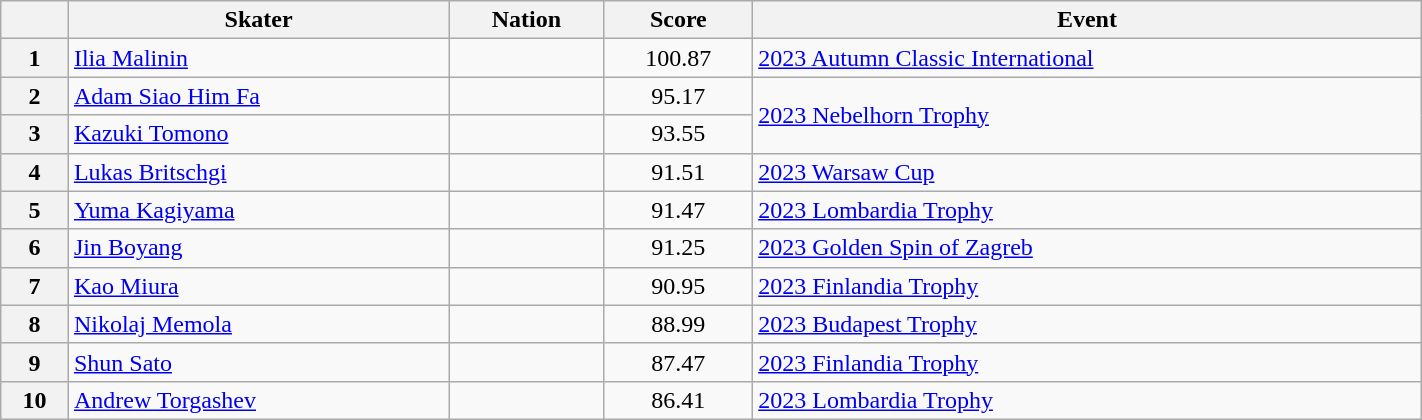<table class="wikitable sortable" style="text-align:left; width:75%">
<tr>
<th scope="col"></th>
<th scope="col">Skater</th>
<th scope="col">Nation</th>
<th scope="col">Score</th>
<th scope="col">Event</th>
</tr>
<tr>
<th scope="row">1</th>
<td><a href='#'>Ilia Malinin</a></td>
<td></td>
<td style="text-align:center;">100.87</td>
<td><a href='#'>2023 Autumn Classic International</a></td>
</tr>
<tr>
<th scope="row">2</th>
<td><a href='#'>Adam Siao Him Fa</a></td>
<td></td>
<td style="text-align:center;">95.17</td>
<td rowspan="2"><a href='#'>2023 Nebelhorn Trophy</a></td>
</tr>
<tr>
<th scope="row">3</th>
<td><a href='#'>Kazuki Tomono</a></td>
<td></td>
<td style="text-align:center;">93.55</td>
</tr>
<tr>
<th scope="row">4</th>
<td><a href='#'>Lukas Britschgi</a></td>
<td></td>
<td style="text-align:center;">91.51</td>
<td><a href='#'>2023 Warsaw Cup</a></td>
</tr>
<tr>
<th scope="row">5</th>
<td><a href='#'>Yuma Kagiyama</a></td>
<td></td>
<td style="text-align:center;">91.47</td>
<td><a href='#'>2023 Lombardia Trophy</a></td>
</tr>
<tr>
<th scope="row">6</th>
<td><a href='#'>Jin Boyang</a></td>
<td></td>
<td style="text-align:center;">91.25</td>
<td><a href='#'>2023 Golden Spin of Zagreb</a></td>
</tr>
<tr>
<th scope="row">7</th>
<td><a href='#'>Kao Miura</a></td>
<td></td>
<td style="text-align:center;">90.95</td>
<td><a href='#'>2023 Finlandia Trophy</a></td>
</tr>
<tr>
<th scope="row">8</th>
<td><a href='#'>Nikolaj Memola</a></td>
<td></td>
<td style="text-align:center;">88.99</td>
<td><a href='#'>2023 Budapest Trophy</a></td>
</tr>
<tr>
<th scope="row">9</th>
<td><a href='#'>Shun Sato</a></td>
<td></td>
<td style="text-align:center;">87.47</td>
<td><a href='#'>2023 Finlandia Trophy</a></td>
</tr>
<tr>
<th scope="row">10</th>
<td><a href='#'>Andrew Torgashev</a></td>
<td></td>
<td style="text-align:center;">86.41</td>
<td><a href='#'>2023 Lombardia Trophy</a></td>
</tr>
</table>
